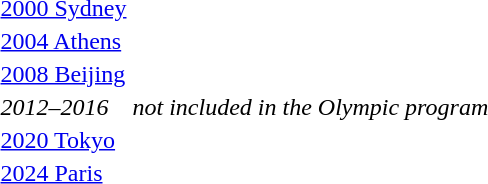<table>
<tr valign="top">
<td><a href='#'>2000 Sydney</a><br></td>
<td></td>
<td nowrap></td>
<td></td>
</tr>
<tr valign="top">
<td><a href='#'>2004 Athens</a><br></td>
<td nowrap></td>
<td></td>
<td nowrap></td>
</tr>
<tr valign="top">
<td><a href='#'>2008 Beijing</a><br></td>
<td></td>
<td></td>
<td></td>
</tr>
<tr>
<td><em>2012–2016</em></td>
<td colspan=3 align=center><em>not included in the Olympic program</em></td>
</tr>
<tr valign="top">
<td><a href='#'>2020 Tokyo</a><br></td>
<td></td>
<td></td>
<td></td>
</tr>
<tr>
<td><a href='#'>2024 Paris</a><br></td>
<td></td>
<td></td>
<td></td>
</tr>
<tr>
</tr>
</table>
